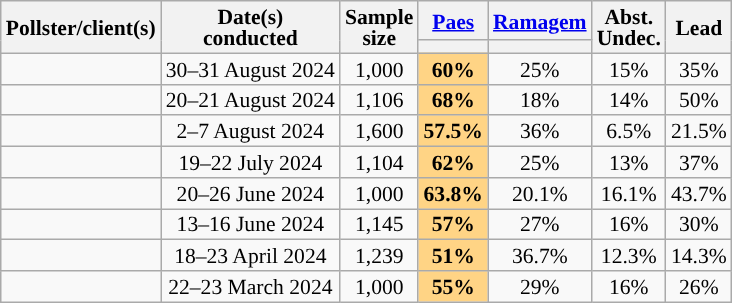<table class="wikitable" style="text-align:center;font-size:90%;line-height:14px;">
<tr>
<th rowspan="2">Pollster/client(s)</th>
<th rowspan="2">Date(s)<br>conducted</th>
<th rowspan="2">Sample<br>size</th>
<th><a href='#'>Paes</a><br></th>
<th><a href='#'>Ramagem</a><br></th>
<th rowspan="2">Abst.<br>Undec.</th>
<th rowspan="2">Lead</th>
</tr>
<tr>
<th class="sortable" data-sort-type="number" style="background:"></th>
<th class="sortable" data-sort-type="number" style="background:"></th>
</tr>
<tr>
<td></td>
<td>30–31 August 2024</td>
<td>1,000</td>
<td style="background:#ffd485;"><strong>60%</strong></td>
<td>25%</td>
<td>15%</td>
<td style="background:">35%</td>
</tr>
<tr>
<td></td>
<td>20–21 August 2024</td>
<td>1,106</td>
<td style="background:#ffd485;"><strong>68%</strong></td>
<td>18%</td>
<td>14%</td>
<td style="background:">50%</td>
</tr>
<tr>
<td></td>
<td>2–7 August 2024</td>
<td>1,600</td>
<td style="background:#ffd485;"><strong>57.5%</strong></td>
<td>36%</td>
<td>6.5%</td>
<td style="background:">21.5%</td>
</tr>
<tr>
<td></td>
<td>19–22 July 2024</td>
<td>1,104</td>
<td style="background:#ffd485;"><strong>62%</strong></td>
<td>25%</td>
<td>13%</td>
<td style="background:">37%</td>
</tr>
<tr>
<td></td>
<td>20–26 June 2024</td>
<td>1,000</td>
<td style="background:#ffd485;"><strong>63.8%</strong></td>
<td>20.1%</td>
<td>16.1%</td>
<td style="background:">43.7%</td>
</tr>
<tr>
<td></td>
<td>13–16 June 2024</td>
<td>1,145</td>
<td style="background:#ffd485;"><strong>57%</strong></td>
<td>27%</td>
<td>16%</td>
<td style="background:">30%</td>
</tr>
<tr>
<td></td>
<td>18–23 April 2024</td>
<td>1,239</td>
<td style="background:#ffd485;"><strong>51%</strong></td>
<td>36.7%</td>
<td>12.3%</td>
<td style="background:">14.3%</td>
</tr>
<tr>
<td></td>
<td>22–23 March 2024</td>
<td>1,000</td>
<td style="background:#ffd485;"><strong>55%</strong></td>
<td>29%</td>
<td>16%</td>
<td style="background:">26%</td>
</tr>
</table>
